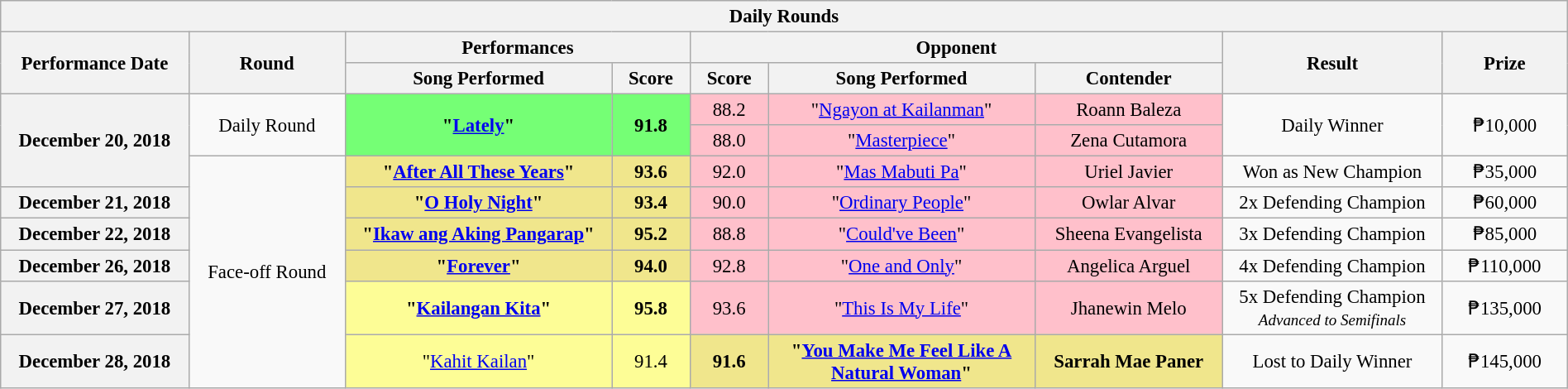<table class="wikitable mw-collapsible mw-collapsed" style="width:100%; font-size:95%;text-align:center;">
<tr>
<th colspan="9">Daily Rounds</th>
</tr>
<tr>
<th rowspan="2" width="12%">Performance Date</th>
<th rowspan="2" width="10%">Round</th>
<th colspan="2">Performances</th>
<th colspan="3">Opponent</th>
<th rowspan="2" width="14%">Result</th>
<th rowspan="2" width="8%">Prize</th>
</tr>
<tr>
<th width="17%">Song Performed</th>
<th width="5%">Score</th>
<th width="5%">Score</th>
<th width="17%">Song Performed</th>
<th width="12%">Contender</th>
</tr>
<tr>
<th rowspan="3">December 20, 2018</th>
<td rowspan="2">Daily Round</td>
<td rowspan="2" style="background-color:#75ff75"><strong>"<a href='#'>Lately</a>"</strong></td>
<td rowspan="2" style="background-color:#75ff75"><strong>91.8</strong></td>
<td style="background-color:pink">88.2</td>
<td style="background-color:pink">"<a href='#'>Ngayon at Kailanman</a>"</td>
<td style="background-color:pink">Roann Baleza</td>
<td rowspan="2">Daily Winner</td>
<td rowspan="2">₱10,000</td>
</tr>
<tr>
<td style="background-color:pink">88.0</td>
<td style="background-color:pink">"<a href='#'>Masterpiece</a>"</td>
<td style="background-color:pink">Zena Cutamora</td>
</tr>
<tr>
<td rowspan="6">Face-off Round</td>
<td style="background-color:Khaki"><strong>"<a href='#'>After All These Years</a>"</strong></td>
<td style="background-color:Khaki"><strong>93.6</strong></td>
<td style="background-color:pink">92.0</td>
<td style="background-color:pink">"<a href='#'>Mas Mabuti Pa</a>"</td>
<td style="background-color:pink">Uriel Javier</td>
<td>Won as New Champion</td>
<td>₱35,000</td>
</tr>
<tr>
<th>December 21, 2018</th>
<td style="background-color:Khaki"><strong>"<a href='#'>O Holy Night</a>"</strong></td>
<td style="background-color:Khaki"><strong>93.4</strong></td>
<td style="background-color:pink">90.0</td>
<td style="background-color:pink">"<a href='#'>Ordinary People</a>"</td>
<td style="background-color:pink">Owlar Alvar</td>
<td>2x Defending Champion</td>
<td>₱60,000</td>
</tr>
<tr>
<th>December 22, 2018</th>
<td style="background-color:Khaki"><strong>"<a href='#'>Ikaw ang Aking Pangarap</a>"</strong></td>
<td style="background-color:Khaki"><strong>95.2</strong></td>
<td style="background-color:pink">88.8</td>
<td style="background-color:pink">"<a href='#'>Could've Been</a>"</td>
<td style="background-color:pink">Sheena Evangelista</td>
<td>3x Defending Champion</td>
<td>₱85,000</td>
</tr>
<tr>
<th>December 26, 2018</th>
<td style="background-color:Khaki"><strong>"<a href='#'>Forever</a>"</strong></td>
<td style="background-color:Khaki"><strong>94.0</strong></td>
<td style="background-color:pink">92.8</td>
<td style="background-color:pink">"<a href='#'>One and Only</a>"</td>
<td style="background-color:pink">Angelica Arguel</td>
<td>4x Defending Champion</td>
<td>₱110,000</td>
</tr>
<tr>
<th>December 27, 2018</th>
<td style="background-color:#FDFD96"><strong>"<a href='#'>Kailangan Kita</a>"</strong></td>
<td style="background-color:#FDFD96"><strong>95.8</strong></td>
<td style="background-color:pink">93.6</td>
<td style="background-color:pink">"<a href='#'>This Is My Life</a>"</td>
<td style="background-color:pink">Jhanewin Melo</td>
<td>5x Defending Champion<br><small><em>Advanced to Semifinals</em></small></td>
<td>₱135,000</td>
</tr>
<tr>
<th>December 28, 2018</th>
<td style="background-color:#FDFD96">"<a href='#'>Kahit Kailan</a>"</td>
<td style="background-color:#FDFD96">91.4</td>
<td style="background-color:Khaki"><strong>91.6</strong></td>
<td style="background-color:Khaki"><strong>"<a href='#'>You Make Me Feel Like A Natural Woman</a>"</strong></td>
<td style="background-color:Khaki"><strong>Sarrah Mae Paner</strong></td>
<td>Lost to Daily Winner</td>
<td>₱145,000</td>
</tr>
</table>
